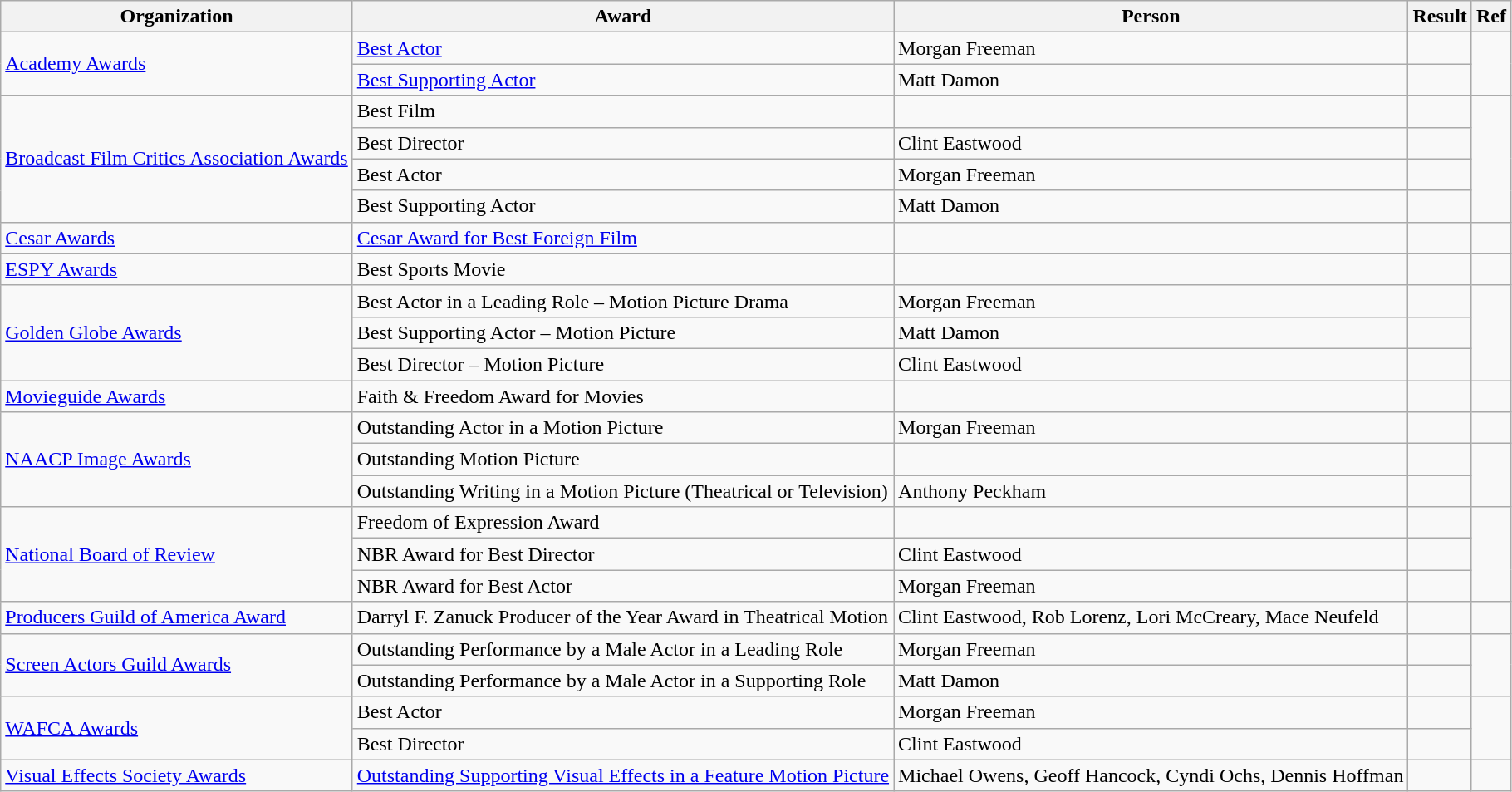<table class="wikitable">
<tr>
<th>Organization</th>
<th>Award</th>
<th>Person</th>
<th>Result</th>
<th>Ref</th>
</tr>
<tr>
<td rowspan=2><a href='#'>Academy Awards</a></td>
<td><a href='#'>Best Actor</a></td>
<td>Morgan Freeman</td>
<td></td>
<td rowspan=2></td>
</tr>
<tr>
<td><a href='#'>Best Supporting Actor</a></td>
<td>Matt Damon</td>
<td></td>
</tr>
<tr>
<td rowspan=4><a href='#'>Broadcast Film Critics Association Awards</a></td>
<td>Best Film</td>
<td></td>
<td></td>
<td rowspan=4></td>
</tr>
<tr>
<td>Best Director</td>
<td>Clint Eastwood</td>
<td></td>
</tr>
<tr>
<td>Best Actor</td>
<td>Morgan Freeman</td>
<td></td>
</tr>
<tr>
<td>Best Supporting Actor</td>
<td>Matt Damon</td>
<td></td>
</tr>
<tr>
<td><a href='#'>Cesar Awards</a></td>
<td><a href='#'>Cesar Award for Best Foreign Film</a></td>
<td></td>
<td></td>
<td></td>
</tr>
<tr>
<td><a href='#'>ESPY Awards</a></td>
<td>Best Sports Movie</td>
<td></td>
<td></td>
<td></td>
</tr>
<tr>
<td rowspan=3><a href='#'>Golden Globe Awards</a></td>
<td>Best Actor in a Leading Role – Motion Picture Drama</td>
<td>Morgan Freeman</td>
<td></td>
<td rowspan=3></td>
</tr>
<tr>
<td>Best Supporting Actor – Motion Picture</td>
<td>Matt Damon</td>
<td></td>
</tr>
<tr>
<td>Best Director – Motion Picture</td>
<td>Clint Eastwood</td>
<td></td>
</tr>
<tr>
<td><a href='#'>Movieguide Awards</a></td>
<td>Faith & Freedom Award for Movies</td>
<td></td>
<td> </td>
<td></td>
</tr>
<tr>
<td rowspan=3><a href='#'>NAACP Image Awards</a></td>
<td>Outstanding Actor in a Motion Picture</td>
<td>Morgan Freeman</td>
<td></td>
<td></td>
</tr>
<tr>
<td>Outstanding Motion Picture</td>
<td></td>
<td></td>
<td rowspan=2></td>
</tr>
<tr>
<td>Outstanding Writing in a Motion Picture (Theatrical or Television)</td>
<td>Anthony Peckham</td>
<td></td>
</tr>
<tr>
<td rowspan=3><a href='#'>National Board of Review</a></td>
<td>Freedom of Expression Award</td>
<td></td>
<td></td>
<td rowspan=3></td>
</tr>
<tr>
<td>NBR Award for Best Director</td>
<td>Clint Eastwood</td>
<td></td>
</tr>
<tr>
<td>NBR Award for Best Actor</td>
<td>Morgan Freeman</td>
<td> </td>
</tr>
<tr>
<td><a href='#'>Producers Guild of America Award</a></td>
<td>Darryl F. Zanuck Producer of the Year Award in Theatrical Motion</td>
<td>Clint Eastwood, Rob Lorenz, Lori McCreary, Mace Neufeld</td>
<td></td>
<td></td>
</tr>
<tr>
<td rowspan=2><a href='#'>Screen Actors Guild Awards</a></td>
<td>Outstanding Performance by a Male Actor in a Leading Role</td>
<td>Morgan Freeman</td>
<td></td>
<td rowspan=2></td>
</tr>
<tr>
<td>Outstanding Performance by a Male Actor in a Supporting Role</td>
<td>Matt Damon</td>
<td></td>
</tr>
<tr>
<td rowspan=2><a href='#'>WAFCA Awards</a></td>
<td>Best Actor</td>
<td>Morgan Freeman</td>
<td></td>
<td rowspan=2></td>
</tr>
<tr>
<td>Best Director</td>
<td>Clint Eastwood</td>
<td></td>
</tr>
<tr>
<td><a href='#'>Visual Effects Society Awards</a></td>
<td><a href='#'>Outstanding Supporting Visual Effects in a Feature Motion Picture</a></td>
<td>Michael Owens, Geoff Hancock, Cyndi Ochs, Dennis Hoffman</td>
<td></td>
<td></td>
</tr>
</table>
